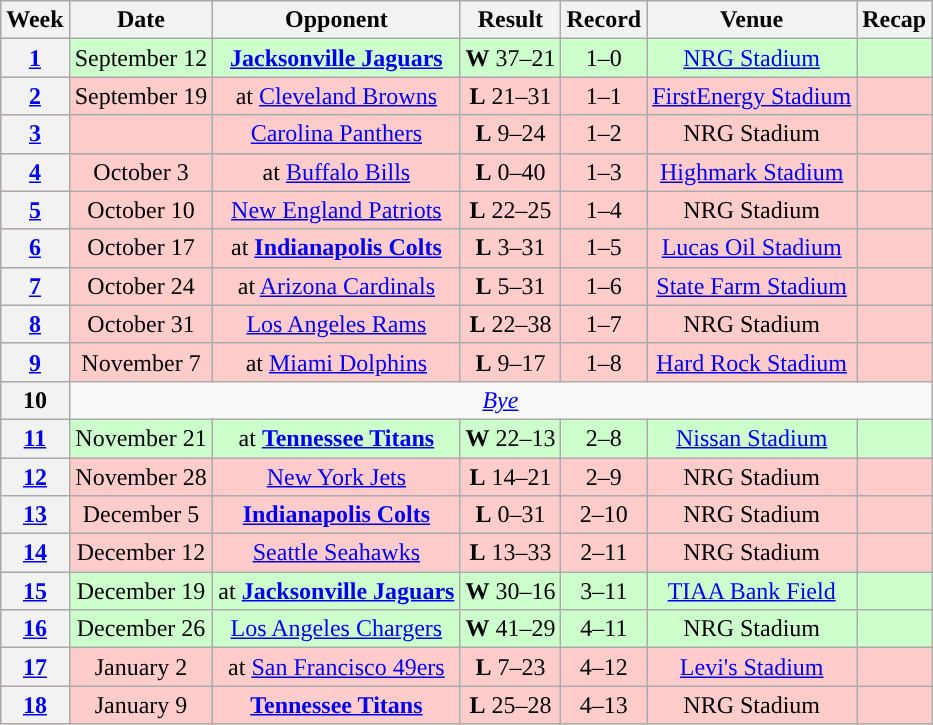<table class="wikitable" style="text-align:center">
<tr>
<th>Week</th>
<th>Date</th>
<th>Opponent</th>
<th>Result</th>
<th>Record</th>
<th>Venue</th>
<th>Recap</th>
</tr>
<tr style="background:#cfc">
<th><a href='#'>1</a></th>
<td>September 12</td>
<td><strong><a href='#'>Jacksonville Jaguars</a></strong></td>
<td><strong>W</strong> 37–21</td>
<td>1–0</td>
<td><a href='#'>NRG Stadium</a></td>
<td></td>
</tr>
<tr style="background:#fcc">
<th><a href='#'>2</a></th>
<td>September 19</td>
<td>at <a href='#'>Cleveland Browns</a></td>
<td><strong>L</strong> 21–31</td>
<td>1–1</td>
<td><a href='#'>FirstEnergy Stadium</a></td>
<td></td>
</tr>
<tr style="background:#fcc">
<th><a href='#'>3</a></th>
<td></td>
<td><a href='#'>Carolina Panthers</a></td>
<td><strong>L</strong> 9–24</td>
<td>1–2</td>
<td>NRG Stadium</td>
<td></td>
</tr>
<tr style="background:#fcc">
<th><a href='#'>4</a></th>
<td>October 3</td>
<td>at <a href='#'>Buffalo Bills</a></td>
<td><strong>L</strong> 0–40</td>
<td>1–3</td>
<td><a href='#'>Highmark Stadium</a></td>
<td></td>
</tr>
<tr style="background:#fcc">
<th><a href='#'>5</a></th>
<td>October 10</td>
<td><a href='#'>New England Patriots</a></td>
<td><strong>L</strong> 22–25</td>
<td>1–4</td>
<td>NRG Stadium</td>
<td></td>
</tr>
<tr style="background:#fcc">
<th><a href='#'>6</a></th>
<td>October 17</td>
<td>at <strong><a href='#'>Indianapolis Colts</a></strong></td>
<td><strong>L</strong> 3–31</td>
<td>1–5</td>
<td><a href='#'>Lucas Oil Stadium</a></td>
<td></td>
</tr>
<tr style="background:#fcc">
<th><a href='#'>7</a></th>
<td>October 24</td>
<td>at <a href='#'>Arizona Cardinals</a></td>
<td><strong>L</strong> 5–31</td>
<td>1–6</td>
<td><a href='#'>State Farm Stadium</a></td>
<td></td>
</tr>
<tr style="background:#fcc"">
<th><a href='#'>8</a></th>
<td>October 31</td>
<td><a href='#'>Los Angeles Rams</a></td>
<td><strong>L</strong> 22–38</td>
<td>1–7</td>
<td>NRG Stadium</td>
<td></td>
</tr>
<tr style="background:#fcc">
<th><a href='#'>9</a></th>
<td>November 7</td>
<td>at <a href='#'>Miami Dolphins</a></td>
<td><strong>L</strong> 9–17</td>
<td>1–8</td>
<td><a href='#'>Hard Rock Stadium</a></td>
<td></td>
</tr>
<tr>
<th>10</th>
<td colspan="6"><em><a href='#'>Bye</a></em></td>
</tr>
<tr style="background:#cfc">
<th><a href='#'>11</a></th>
<td>November 21</td>
<td>at <strong><a href='#'>Tennessee Titans</a></strong></td>
<td><strong>W</strong> 22–13</td>
<td>2–8</td>
<td><a href='#'>Nissan Stadium</a></td>
<td></td>
</tr>
<tr style="background:#fcc"">
<th><a href='#'>12</a></th>
<td>November 28</td>
<td><a href='#'>New York Jets</a></td>
<td><strong>L</strong> 14–21</td>
<td>2–9</td>
<td>NRG Stadium</td>
<td></td>
</tr>
<tr style="background:#fcc">
<th><a href='#'>13</a></th>
<td>December 5</td>
<td><strong><a href='#'>Indianapolis Colts</a></strong></td>
<td><strong>L</strong> 0–31</td>
<td>2–10</td>
<td>NRG Stadium</td>
<td></td>
</tr>
<tr style="background:#fcc">
<th><a href='#'>14</a></th>
<td>December 12</td>
<td><a href='#'>Seattle Seahawks</a></td>
<td><strong>L</strong> 13–33</td>
<td>2–11</td>
<td>NRG Stadium</td>
<td></td>
</tr>
<tr style="background:#cfc">
<th><a href='#'>15</a></th>
<td>December 19</td>
<td>at <strong><a href='#'>Jacksonville Jaguars</a></strong></td>
<td><strong>W</strong> 30–16</td>
<td>3–11</td>
<td><a href='#'>TIAA Bank Field</a></td>
<td></td>
</tr>
<tr style="background:#cfc">
<th><a href='#'>16</a></th>
<td>December 26</td>
<td><a href='#'>Los Angeles Chargers</a></td>
<td><strong>W</strong> 41–29</td>
<td>4–11</td>
<td>NRG Stadium</td>
<td></td>
</tr>
<tr style="background:#fcc">
<th><a href='#'>17</a></th>
<td>January 2</td>
<td>at <a href='#'>San Francisco 49ers</a></td>
<td><strong>L</strong> 7–23</td>
<td>4–12</td>
<td><a href='#'>Levi's Stadium</a></td>
<td></td>
</tr>
<tr style="background:#fcc">
<th><a href='#'>18</a></th>
<td>January 9</td>
<td><strong><a href='#'>Tennessee Titans</a></strong></td>
<td><strong>L</strong> 25–28</td>
<td>4–13</td>
<td>NRG Stadium</td>
<td></td>
</tr>
</table>
